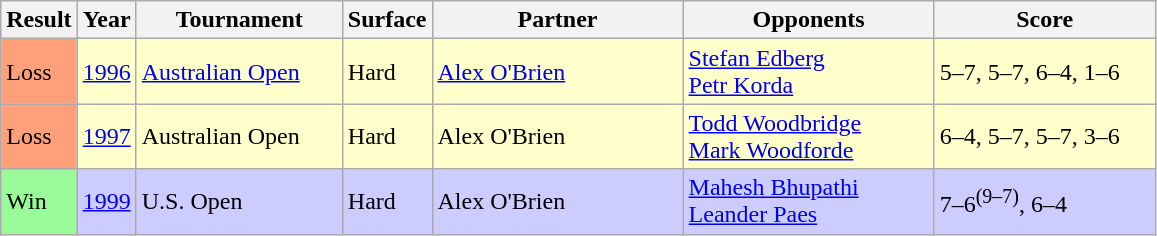<table class="sortable wikitable">
<tr>
<th style="width:40px">Result</th>
<th style="width:30px">Year</th>
<th style="width:130px">Tournament</th>
<th style="width:50px">Surface</th>
<th style="width:160px">Partner</th>
<th style="width:160px">Opponents</th>
<th style="width:140px" class="unsortable">Score</th>
</tr>
<tr bgcolor=#FFFFCC>
<td style="background:#ffa07a;">Loss</td>
<td><a href='#'>1996</a></td>
<td><a href='#'>Australian Open</a></td>
<td>Hard</td>
<td> <a href='#'>Alex O'Brien</a></td>
<td> <a href='#'>Stefan Edberg</a><br> <a href='#'>Petr Korda</a></td>
<td>5–7, 5–7, 6–4, 1–6</td>
</tr>
<tr bgcolor=#FFFFCC>
<td style="background:#ffa07a;">Loss</td>
<td><a href='#'>1997</a></td>
<td>Australian Open</td>
<td>Hard</td>
<td> Alex O'Brien</td>
<td> <a href='#'>Todd Woodbridge</a><br> <a href='#'>Mark Woodforde</a></td>
<td>6–4, 5–7, 5–7, 3–6</td>
</tr>
<tr bgcolor=#CCCCFF>
<td style="background:#98fb98;">Win</td>
<td><a href='#'>1999</a></td>
<td>U.S. Open</td>
<td>Hard</td>
<td> Alex O'Brien</td>
<td> <a href='#'>Mahesh Bhupathi</a><br> <a href='#'>Leander Paes</a></td>
<td>7–6<sup>(9–7)</sup>, 6–4</td>
</tr>
</table>
